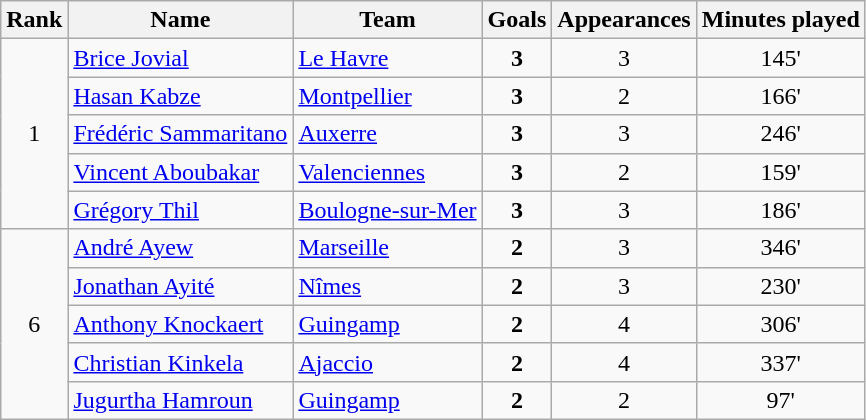<table class="wikitable" style="text-align:center">
<tr>
<th>Rank</th>
<th>Name</th>
<th>Team</th>
<th>Goals</th>
<th>Appearances</th>
<th>Minutes played</th>
</tr>
<tr>
<td rowspan=5>1</td>
<td align="left"> <a href='#'>Brice Jovial</a></td>
<td align="left"><a href='#'>Le Havre</a></td>
<td><strong>3</strong></td>
<td>3</td>
<td>145'</td>
</tr>
<tr>
<td align="left"> <a href='#'>Hasan Kabze</a></td>
<td align="left"><a href='#'>Montpellier</a></td>
<td><strong>3</strong></td>
<td>2</td>
<td>166'</td>
</tr>
<tr>
<td align="left"> <a href='#'>Frédéric Sammaritano</a></td>
<td align="left"><a href='#'>Auxerre</a></td>
<td><strong>3</strong></td>
<td>3</td>
<td>246'</td>
</tr>
<tr>
<td align="left"> <a href='#'>Vincent Aboubakar</a></td>
<td align="left"><a href='#'>Valenciennes</a></td>
<td><strong>3</strong></td>
<td>2</td>
<td>159'</td>
</tr>
<tr>
<td align="left"> <a href='#'>Grégory Thil</a></td>
<td align="left"><a href='#'>Boulogne-sur-Mer</a></td>
<td><strong>3</strong></td>
<td>3</td>
<td>186'</td>
</tr>
<tr>
<td rowspan=5>6</td>
<td align="left"> <a href='#'>André Ayew</a></td>
<td align="left"><a href='#'>Marseille</a></td>
<td><strong>2</strong></td>
<td>3</td>
<td>346'</td>
</tr>
<tr>
<td align="left"> <a href='#'>Jonathan Ayité</a></td>
<td align="left"><a href='#'>Nîmes</a></td>
<td><strong>2</strong></td>
<td>3</td>
<td>230'</td>
</tr>
<tr>
<td align="left"> <a href='#'>Anthony Knockaert</a></td>
<td align="left"><a href='#'>Guingamp</a></td>
<td><strong>2</strong></td>
<td>4</td>
<td>306'</td>
</tr>
<tr>
<td align="left"> <a href='#'>Christian Kinkela</a></td>
<td align="left"><a href='#'>Ajaccio</a></td>
<td><strong>2</strong></td>
<td>4</td>
<td>337'</td>
</tr>
<tr>
<td align="left"> <a href='#'>Jugurtha Hamroun</a></td>
<td align="left"><a href='#'>Guingamp</a></td>
<td><strong>2</strong></td>
<td>2</td>
<td>97'</td>
</tr>
</table>
